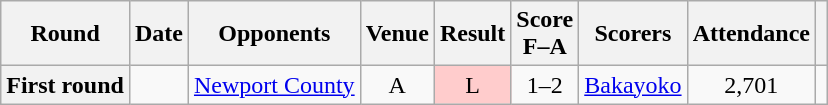<table class="wikitable plainrowheaders sortable" style="text-align:center">
<tr>
<th scope="col">Round</th>
<th scope="col">Date</th>
<th scope="col">Opponents</th>
<th scope="col">Venue</th>
<th scope="col">Result</th>
<th scope="col">Score<br>F–A</th>
<th scope="col" class="unsortable">Scorers</th>
<th scope="col">Attendance</th>
<th scope=col class=unsortable></th>
</tr>
<tr>
<th scope="row">First round</th>
<td align="left"></td>
<td align="left"><a href='#'>Newport County</a></td>
<td>A</td>
<td style="background-color:#FFCCCC">L</td>
<td>1–2</td>
<td align="left"><a href='#'>Bakayoko</a></td>
<td>2,701</td>
<td></td>
</tr>
</table>
